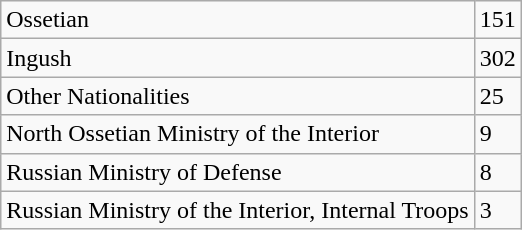<table class="wikitable">
<tr>
<td>Ossetian</td>
<td>151</td>
</tr>
<tr>
<td>Ingush</td>
<td>302</td>
</tr>
<tr>
<td>Other Nationalities</td>
<td>25</td>
</tr>
<tr>
<td>North Ossetian Ministry of the Interior</td>
<td>9</td>
</tr>
<tr>
<td>Russian Ministry of Defense</td>
<td>8</td>
</tr>
<tr>
<td>Russian Ministry of the Interior, Internal Troops</td>
<td>3</td>
</tr>
</table>
